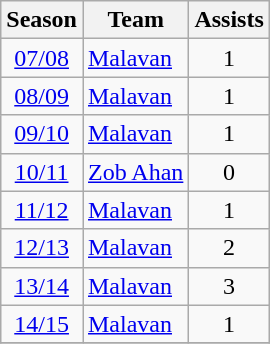<table class="wikitable" style="text-align: center;">
<tr>
<th>Season</th>
<th>Team</th>
<th>Assists</th>
</tr>
<tr>
<td><a href='#'>07/08</a></td>
<td align="left"><a href='#'>Malavan</a></td>
<td>1</td>
</tr>
<tr>
<td><a href='#'>08/09</a></td>
<td align="left"><a href='#'>Malavan</a></td>
<td>1</td>
</tr>
<tr>
<td><a href='#'>09/10</a></td>
<td align="left"><a href='#'>Malavan</a></td>
<td>1</td>
</tr>
<tr>
<td><a href='#'>10/11</a></td>
<td align="left"><a href='#'>Zob Ahan</a></td>
<td>0</td>
</tr>
<tr>
<td><a href='#'>11/12</a></td>
<td align="left"><a href='#'>Malavan</a></td>
<td>1</td>
</tr>
<tr>
<td><a href='#'>12/13</a></td>
<td align="left"><a href='#'>Malavan</a></td>
<td>2</td>
</tr>
<tr>
<td><a href='#'>13/14</a></td>
<td align="left"><a href='#'>Malavan</a></td>
<td>3</td>
</tr>
<tr>
<td><a href='#'>14/15</a></td>
<td align="left"><a href='#'>Malavan</a></td>
<td>1</td>
</tr>
<tr>
</tr>
</table>
